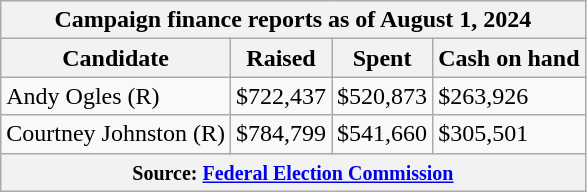<table class="wikitable sortable">
<tr>
<th colspan=4>Campaign finance reports as of August 1, 2024</th>
</tr>
<tr style="text-align:center;">
<th>Candidate</th>
<th>Raised</th>
<th>Spent</th>
<th>Cash on hand</th>
</tr>
<tr>
<td>Andy Ogles (R)</td>
<td>$722,437</td>
<td>$520,873</td>
<td>$263,926</td>
</tr>
<tr>
<td>Courtney Johnston (R)</td>
<td>$784,799</td>
<td>$541,660</td>
<td>$305,501</td>
</tr>
<tr>
<th colspan="4"><small>Source: <a href='#'>Federal Election Commission</a></small></th>
</tr>
</table>
